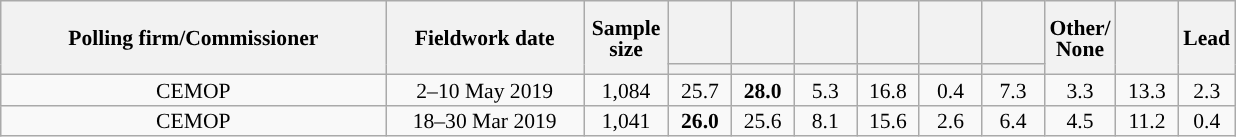<table class="wikitable collapsible collapsed" style="text-align:center; font-size:90%; line-height:14px;">
<tr style="height:42px;">
<th style="width:250px;" rowspan="2">Polling firm/Commissioner</th>
<th style="width:125px;" rowspan="2">Fieldwork date</th>
<th style="width:50px;" rowspan="2">Sample size</th>
<th style="width:35px;"></th>
<th style="width:35px;"></th>
<th style="width:35px;"></th>
<th style="width:35px;"></th>
<th style="width:35px;"></th>
<th style="width:35px;"></th>
<th style="width:35px;" rowspan="2">Other/<br>None</th>
<th style="width:35px;" rowspan="2"></th>
<th style="width:30px;" rowspan="2">Lead</th>
</tr>
<tr>
<th style="color:inherit;background:"></th>
<th style="color:inherit;background:"></th>
<th style="color:inherit;background:"></th>
<th style="color:inherit;background:"></th>
<th style="color:inherit;background:"></th>
<th style="color:inherit;background:"></th>
</tr>
<tr>
<td>CEMOP</td>
<td>2–10 May 2019</td>
<td>1,084</td>
<td>25.7</td>
<td><strong>28.0</strong></td>
<td>5.3</td>
<td>16.8</td>
<td>0.4</td>
<td>7.3</td>
<td>3.3</td>
<td>13.3</td>
<td style="background:">2.3</td>
</tr>
<tr>
<td>CEMOP</td>
<td>18–30 Mar 2019</td>
<td>1,041</td>
<td><strong>26.0</strong></td>
<td>25.6</td>
<td>8.1</td>
<td>15.6</td>
<td>2.6</td>
<td>6.4</td>
<td>4.5</td>
<td>11.2</td>
<td style="background:">0.4</td>
</tr>
</table>
